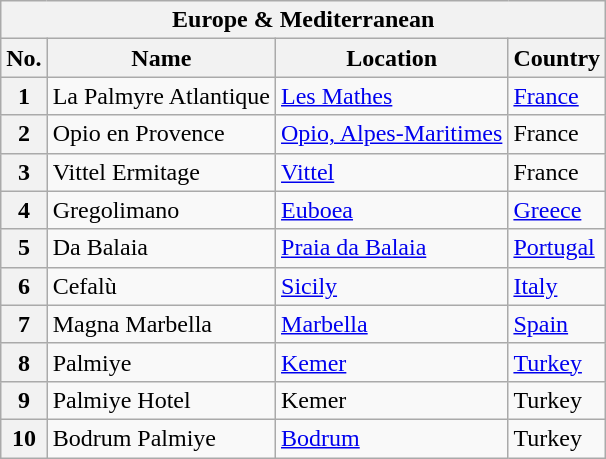<table class="wikitable sortable">
<tr>
<th colspan="5">Europe & Mediterranean</th>
</tr>
<tr>
<th>No.</th>
<th>Name</th>
<th>Location</th>
<th>Country</th>
</tr>
<tr>
<th>1</th>
<td>La Palmyre Atlantique</td>
<td><a href='#'>Les Mathes</a></td>
<td><a href='#'>France</a></td>
</tr>
<tr>
<th>2</th>
<td>Opio en Provence</td>
<td><a href='#'>Opio, Alpes-Maritimes</a></td>
<td>France</td>
</tr>
<tr>
<th>3</th>
<td>Vittel Ermitage</td>
<td><a href='#'>Vittel</a></td>
<td>France</td>
</tr>
<tr>
<th>4</th>
<td>Gregolimano</td>
<td><a href='#'>Euboea</a></td>
<td><a href='#'>Greece</a></td>
</tr>
<tr>
<th>5</th>
<td>Da Balaia</td>
<td><a href='#'>Praia da Balaia</a></td>
<td><a href='#'>Portugal</a></td>
</tr>
<tr>
<th>6</th>
<td>Cefalù</td>
<td><a href='#'>Sicily</a></td>
<td><a href='#'>Italy</a></td>
</tr>
<tr>
<th>7</th>
<td>Magna Marbella</td>
<td><a href='#'>Marbella</a></td>
<td><a href='#'>Spain</a></td>
</tr>
<tr>
<th>8</th>
<td>Palmiye</td>
<td><a href='#'>Kemer</a></td>
<td><a href='#'>Turkey</a></td>
</tr>
<tr>
<th>9</th>
<td>Palmiye Hotel</td>
<td>Kemer</td>
<td>Turkey</td>
</tr>
<tr>
<th>10</th>
<td>Bodrum Palmiye</td>
<td><a href='#'>Bodrum</a></td>
<td>Turkey</td>
</tr>
</table>
